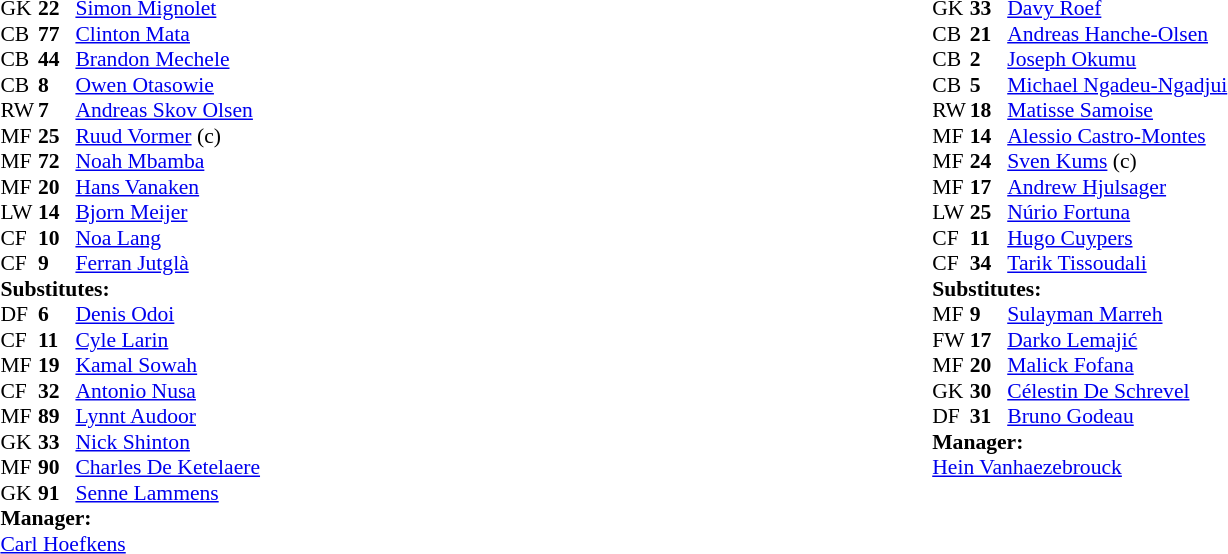<table width="100%">
<tr>
<td valign="top" width="50%"><br><table style="font-size: 90%" cellspacing="0" cellpadding="0" align="center">
<tr>
<th width="25"></th>
<th width="25"></th>
</tr>
<tr>
<td>GK</td>
<td><strong>22</strong></td>
<td> <a href='#'>Simon Mignolet</a></td>
</tr>
<tr>
<td>CB</td>
<td><strong>77</strong></td>
<td> <a href='#'>Clinton Mata</a></td>
</tr>
<tr>
<td>CB</td>
<td><strong>44</strong></td>
<td> <a href='#'>Brandon Mechele</a></td>
</tr>
<tr>
<td>CB</td>
<td><strong>8</strong></td>
<td> <a href='#'>Owen Otasowie</a></td>
<td></td>
<td></td>
</tr>
<tr>
<td>RW</td>
<td><strong>7</strong></td>
<td> <a href='#'>Andreas Skov Olsen</a></td>
<td></td>
<td></td>
</tr>
<tr>
<td>MF</td>
<td><strong>25</strong></td>
<td> <a href='#'>Ruud Vormer</a> (c)</td>
</tr>
<tr>
<td>MF</td>
<td><strong>72</strong></td>
<td> <a href='#'>Noah Mbamba</a></td>
<td></td>
<td></td>
</tr>
<tr>
<td>MF</td>
<td><strong>20</strong></td>
<td> <a href='#'>Hans Vanaken</a></td>
</tr>
<tr>
<td>LW</td>
<td><strong>14</strong></td>
<td> <a href='#'>Bjorn Meijer</a></td>
<td></td>
<td></td>
</tr>
<tr>
<td>CF</td>
<td><strong>10</strong></td>
<td> <a href='#'>Noa Lang</a></td>
</tr>
<tr>
<td>CF</td>
<td><strong>9</strong></td>
<td> <a href='#'>Ferran Jutglà</a></td>
<td></td>
<td></td>
</tr>
<tr>
<td colspan=4><strong>Substitutes:</strong></td>
</tr>
<tr>
<td>DF</td>
<td><strong>6</strong></td>
<td> <a href='#'>Denis Odoi</a></td>
<td></td>
<td></td>
</tr>
<tr>
<td>CF</td>
<td><strong>11</strong></td>
<td> <a href='#'>Cyle Larin</a></td>
<td></td>
<td></td>
</tr>
<tr>
<td>MF</td>
<td><strong>19</strong></td>
<td> <a href='#'>Kamal Sowah</a></td>
<td></td>
<td></td>
</tr>
<tr>
<td>CF</td>
<td><strong>32</strong></td>
<td> <a href='#'>Antonio Nusa</a></td>
<td></td>
<td></td>
</tr>
<tr>
<td>MF</td>
<td><strong>89</strong></td>
<td> <a href='#'>Lynnt Audoor</a></td>
<td></td>
<td></td>
</tr>
<tr>
<td>GK</td>
<td><strong>33</strong></td>
<td> <a href='#'>Nick Shinton</a></td>
</tr>
<tr>
<td>MF</td>
<td><strong>90</strong></td>
<td> <a href='#'>Charles De Ketelaere</a></td>
</tr>
<tr>
<td>GK</td>
<td><strong>91</strong></td>
<td> <a href='#'>Senne Lammens</a></td>
</tr>
<tr>
<td colspan=4><strong>Manager:</strong></td>
</tr>
<tr>
<td colspan="4"> <a href='#'>Carl Hoefkens</a></td>
</tr>
</table>
</td>
<td valign="top"></td>
<td valign="top" width="50%"><br><table style="font-size: 90%" cellspacing="0" cellpadding="0" align=center>
<tr>
<th width="25"></th>
<th width="25"></th>
</tr>
<tr>
<td>GK</td>
<td><strong>33</strong></td>
<td> <a href='#'>Davy Roef</a></td>
</tr>
<tr>
<td>CB</td>
<td><strong>21</strong></td>
<td> <a href='#'>Andreas Hanche-Olsen</a></td>
<td></td>
</tr>
<tr>
<td>CB</td>
<td><strong>2</strong></td>
<td> <a href='#'>Joseph Okumu</a></td>
</tr>
<tr>
<td>CB</td>
<td><strong>5</strong></td>
<td> <a href='#'>Michael Ngadeu-Ngadjui</a></td>
<td></td>
</tr>
<tr>
<td>RW</td>
<td><strong>18</strong></td>
<td> <a href='#'>Matisse Samoise</a></td>
<td></td>
</tr>
<tr>
<td>MF</td>
<td><strong>14</strong></td>
<td> <a href='#'>Alessio Castro-Montes</a></td>
<td></td>
<td></td>
</tr>
<tr>
<td>MF</td>
<td><strong>24</strong></td>
<td> <a href='#'>Sven Kums</a> (c)</td>
<td></td>
<td></td>
</tr>
<tr>
<td>MF</td>
<td><strong>17</strong></td>
<td> <a href='#'>Andrew Hjulsager</a></td>
<td></td>
<td></td>
</tr>
<tr>
<td>LW</td>
<td><strong>25</strong></td>
<td> <a href='#'>Núrio Fortuna</a></td>
<td></td>
</tr>
<tr>
<td>CF</td>
<td><strong>11</strong></td>
<td> <a href='#'>Hugo Cuypers</a></td>
</tr>
<tr>
<td>CF</td>
<td><strong>34</strong></td>
<td> <a href='#'>Tarik Tissoudali</a></td>
</tr>
<tr>
<td colspan=4><strong>Substitutes:</strong></td>
</tr>
<tr>
<td>MF</td>
<td><strong>9</strong></td>
<td> <a href='#'>Sulayman Marreh</a></td>
<td></td>
<td></td>
</tr>
<tr>
<td>FW</td>
<td><strong>17</strong></td>
<td> <a href='#'>Darko Lemajić</a></td>
<td></td>
<td></td>
</tr>
<tr>
<td>MF</td>
<td><strong>20</strong></td>
<td> <a href='#'>Malick Fofana</a></td>
<td></td>
<td></td>
</tr>
<tr>
<td>GK</td>
<td><strong>30</strong></td>
<td> <a href='#'>Célestin De Schrevel</a></td>
</tr>
<tr>
<td>DF</td>
<td><strong>31</strong></td>
<td> <a href='#'>Bruno Godeau</a></td>
</tr>
<tr>
<td colspan=4><strong>Manager:</strong></td>
</tr>
<tr>
<td colspan="4"> <a href='#'>Hein Vanhaezebrouck</a></td>
</tr>
</table>
</td>
</tr>
</table>
